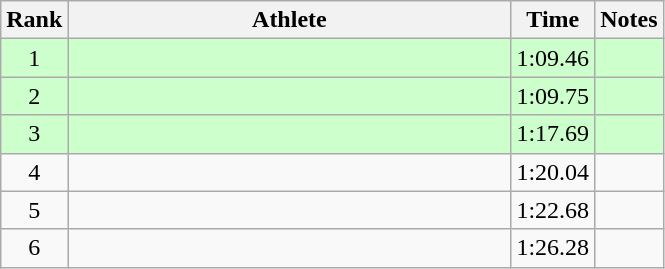<table class="wikitable" style="text-align:center">
<tr>
<th>Rank</th>
<th Style="width:18em">Athlete</th>
<th>Time</th>
<th>Notes</th>
</tr>
<tr style="background:#cfc">
<td>1</td>
<td style="text-align:left"></td>
<td>1:09.46</td>
<td></td>
</tr>
<tr style="background:#cfc">
<td>2</td>
<td style="text-align:left"></td>
<td>1:09.75</td>
<td></td>
</tr>
<tr style="background:#cfc">
<td>3</td>
<td style="text-align:left"></td>
<td>1:17.69</td>
<td></td>
</tr>
<tr>
<td>4</td>
<td style="text-align:left"></td>
<td>1:20.04</td>
<td></td>
</tr>
<tr>
<td>5</td>
<td style="text-align:left"></td>
<td>1:22.68</td>
<td></td>
</tr>
<tr>
<td>6</td>
<td style="text-align:left"></td>
<td>1:26.28</td>
<td></td>
</tr>
</table>
